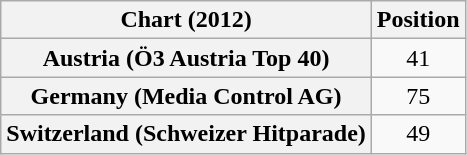<table class="wikitable plainrowheaders">
<tr>
<th>Chart (2012)</th>
<th>Position</th>
</tr>
<tr>
<th scope="row">Austria (Ö3 Austria Top 40)</th>
<td style="text-align:center;">41</td>
</tr>
<tr>
<th scope="row">Germany (Media Control AG)</th>
<td style="text-align:center;">75</td>
</tr>
<tr>
<th scope="row">Switzerland (Schweizer Hitparade)</th>
<td style="text-align:center;">49</td>
</tr>
</table>
